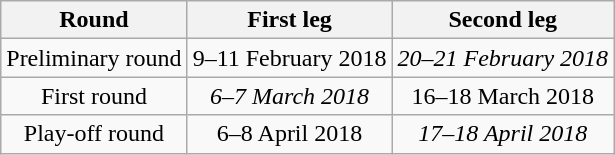<table class="wikitable" style="text-align:center">
<tr>
<th>Round</th>
<th>First leg</th>
<th>Second leg</th>
</tr>
<tr>
<td>Preliminary round</td>
<td>9–11 February 2018</td>
<td><em>20–21 February 2018</em></td>
</tr>
<tr>
<td>First round</td>
<td><em>6–7 March 2018</em></td>
<td>16–18 March 2018</td>
</tr>
<tr>
<td>Play-off round</td>
<td>6–8 April 2018</td>
<td><em>17–18 April 2018</em></td>
</tr>
</table>
